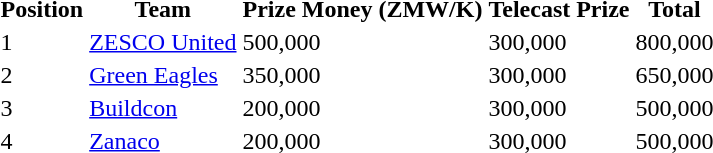<table class="wiki table">
<tr>
<th>Position</th>
<th>Team</th>
<th>Prize Money (ZMW/K)</th>
<th>Telecast Prize</th>
<th>Total</th>
</tr>
<tr>
<td>1</td>
<td><a href='#'>ZESCO United</a></td>
<td>500,000</td>
<td>300,000</td>
<td>800,000</td>
</tr>
<tr>
<td>2</td>
<td><a href='#'>Green Eagles</a></td>
<td>350,000</td>
<td>300,000</td>
<td>650,000</td>
</tr>
<tr>
<td>3</td>
<td><a href='#'>Buildcon</a></td>
<td>200,000</td>
<td>300,000</td>
<td>500,000</td>
</tr>
<tr>
<td>4</td>
<td><a href='#'>Zanaco</a></td>
<td>200,000</td>
<td>300,000</td>
<td>500,000</td>
</tr>
</table>
